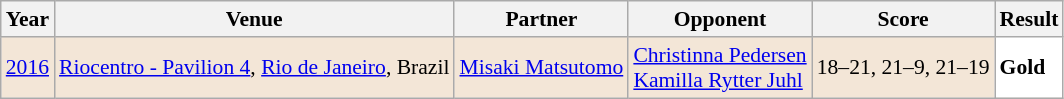<table class="sortable wikitable" style="font-size: 90%">
<tr>
<th>Year</th>
<th>Venue</th>
<th>Partner</th>
<th>Opponent</th>
<th>Score</th>
<th>Result</th>
</tr>
<tr style="background:#F3E6D7">
<td align="center"><a href='#'>2016</a></td>
<td align="left"><a href='#'>Riocentro - Pavilion 4</a>, <a href='#'>Rio de Janeiro</a>, Brazil</td>
<td align="left"> <a href='#'>Misaki Matsutomo</a></td>
<td align="left"> <a href='#'>Christinna Pedersen</a> <br>  <a href='#'>Kamilla Rytter Juhl</a></td>
<td align="left">18–21, 21–9, 21–19</td>
<td style="text-align:left; background:white"> <strong>Gold</strong></td>
</tr>
</table>
